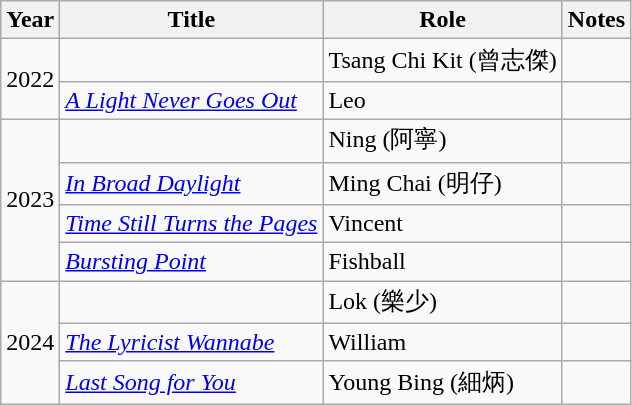<table class="wikitable">
<tr>
<th>Year</th>
<th>Title</th>
<th>Role</th>
<th>Notes</th>
</tr>
<tr>
<td rowspan="2">2022</td>
<td><em></em></td>
<td>Tsang Chi Kit (曾志傑)</td>
<td></td>
</tr>
<tr>
<td><em><a href='#'>A Light Never Goes Out</a></em></td>
<td>Leo</td>
<td></td>
</tr>
<tr>
<td rowspan="4">2023</td>
<td><em></em></td>
<td>Ning (阿寧)</td>
<td></td>
</tr>
<tr>
<td><em><a href='#'>In Broad Daylight</a></em></td>
<td>Ming Chai (明仔)</td>
<td></td>
</tr>
<tr>
<td><em><a href='#'>Time Still Turns the Pages</a></em></td>
<td>Vincent</td>
<td></td>
</tr>
<tr>
<td><em><a href='#'>Bursting Point</a></em></td>
<td>Fishball</td>
<td></td>
</tr>
<tr>
<td rowspan="3">2024</td>
<td><em></em></td>
<td>Lok (樂少)</td>
<td></td>
</tr>
<tr>
<td><em><a href='#'>The Lyricist Wannabe</a></em></td>
<td>William</td>
<td></td>
</tr>
<tr>
<td><em><a href='#'>Last Song for You</a></em></td>
<td>Young Bing (細炳)</td>
<td></td>
</tr>
</table>
